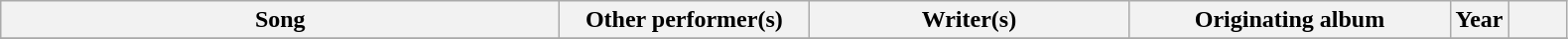<table class="wikitable sortable plainrowheaders" style="text-align:center;">
<tr>
<th scope="col" style="width:23em;">Song</th>
<th scope="col" style="width:10em;">Other performer(s)</th>
<th scope="col" style="width:13em;" class="unsortable">Writer(s)</th>
<th scope="col" style="width:13em;">Originating album</th>
<th scope="col" style="width:2em;">Year</th>
<th scope="col" style="width:2em;" class="unsortable"></th>
</tr>
<tr>
</tr>
</table>
